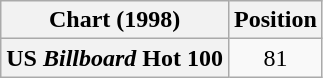<table class="wikitable plainrowheaders" style="text-align:center">
<tr>
<th scope="col">Chart (1998)</th>
<th scope="col">Position</th>
</tr>
<tr>
<th scope="row">US <em>Billboard</em> Hot 100</th>
<td>81</td>
</tr>
</table>
